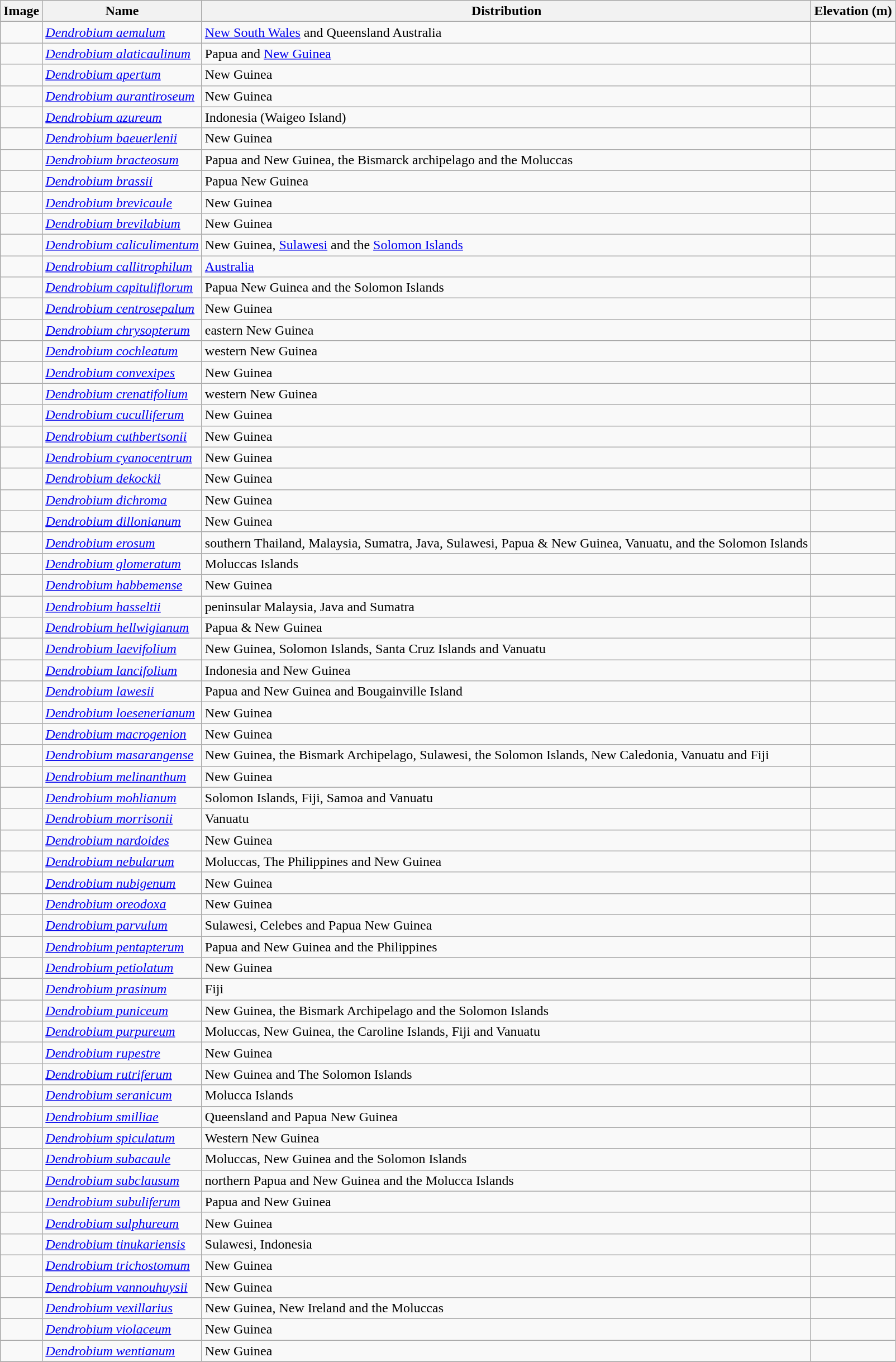<table class="wikitable collapsible">
<tr>
<th>Image</th>
<th>Name</th>
<th>Distribution</th>
<th>Elevation (m)</th>
</tr>
<tr>
<td></td>
<td><em><a href='#'>Dendrobium aemulum</a></em> </td>
<td><a href='#'>New South Wales</a> and Queensland Australia</td>
<td></td>
</tr>
<tr>
<td></td>
<td><em><a href='#'>Dendrobium alaticaulinum</a></em> </td>
<td>Papua and <a href='#'>New Guinea</a></td>
<td></td>
</tr>
<tr>
<td></td>
<td><em><a href='#'>Dendrobium apertum </a></em> </td>
<td>New Guinea</td>
<td></td>
</tr>
<tr>
<td></td>
<td><em><a href='#'>Dendrobium aurantiroseum</a></em> </td>
<td>New Guinea</td>
<td></td>
</tr>
<tr>
<td></td>
<td><em><a href='#'>Dendrobium azureum</a></em> </td>
<td>Indonesia (Waigeo Island)</td>
<td></td>
</tr>
<tr>
<td></td>
<td><em><a href='#'>Dendrobium baeuerlenii</a></em> </td>
<td>New Guinea</td>
<td></td>
</tr>
<tr>
<td></td>
<td><em><a href='#'>Dendrobium bracteosum</a></em> </td>
<td>Papua and New Guinea, the Bismarck archipelago and the Moluccas</td>
<td></td>
</tr>
<tr>
<td></td>
<td><em><a href='#'>Dendrobium brassii</a></em> </td>
<td>Papua New Guinea</td>
<td></td>
</tr>
<tr>
<td></td>
<td><em><a href='#'>Dendrobium brevicaule</a></em> </td>
<td>New Guinea</td>
<td></td>
</tr>
<tr>
<td></td>
<td><em><a href='#'>Dendrobium brevilabium</a></em> </td>
<td>New Guinea</td>
<td></td>
</tr>
<tr>
<td></td>
<td><em><a href='#'>Dendrobium caliculimentum</a></em> </td>
<td>New Guinea, <a href='#'>Sulawesi</a> and the <a href='#'>Solomon Islands</a></td>
<td></td>
</tr>
<tr>
<td></td>
<td><em><a href='#'>Dendrobium callitrophilum </a></em> </td>
<td><a href='#'>Australia</a></td>
<td></td>
</tr>
<tr>
<td></td>
<td><em><a href='#'>Dendrobium capituliflorum</a></em> </td>
<td>Papua New Guinea and the Solomon Islands</td>
<td></td>
</tr>
<tr>
<td></td>
<td><em><a href='#'>Dendrobium centrosepalum </a></em> </td>
<td>New Guinea</td>
<td></td>
</tr>
<tr>
<td></td>
<td><em><a href='#'>Dendrobium chrysopterum </a></em> </td>
<td>eastern New Guinea</td>
<td></td>
</tr>
<tr>
<td></td>
<td><em><a href='#'>Dendrobium cochleatum </a></em> </td>
<td>western New Guinea</td>
<td></td>
</tr>
<tr>
<td></td>
<td><em><a href='#'>Dendrobium convexipes </a></em> </td>
<td>New Guinea</td>
<td></td>
</tr>
<tr>
<td></td>
<td><em><a href='#'>Dendrobium crenatifolium </a></em> </td>
<td>western New Guinea</td>
<td></td>
</tr>
<tr>
<td></td>
<td><em><a href='#'>Dendrobium cuculliferum </a></em> </td>
<td>New Guinea</td>
<td></td>
</tr>
<tr>
<td></td>
<td><em><a href='#'>Dendrobium cuthbertsonii</a></em> </td>
<td>New Guinea</td>
<td></td>
</tr>
<tr>
<td></td>
<td><em><a href='#'>Dendrobium cyanocentrum</a></em> </td>
<td>New Guinea</td>
<td></td>
</tr>
<tr>
<td></td>
<td><em><a href='#'>Dendrobium dekockii</a></em> </td>
<td>New Guinea</td>
<td></td>
</tr>
<tr>
<td></td>
<td><em><a href='#'>Dendrobium dichroma</a></em> </td>
<td>New Guinea</td>
<td></td>
</tr>
<tr>
<td></td>
<td><em><a href='#'>Dendrobium dillonianum</a></em> </td>
<td>New Guinea</td>
<td></td>
</tr>
<tr>
<td></td>
<td><em><a href='#'>Dendrobium erosum</a></em> </td>
<td>southern Thailand, Malaysia, Sumatra, Java, Sulawesi, Papua & New Guinea, Vanuatu, and the Solomon Islands</td>
<td></td>
</tr>
<tr>
<td></td>
<td><em><a href='#'>Dendrobium glomeratum</a></em> </td>
<td>Moluccas Islands</td>
<td></td>
</tr>
<tr>
<td></td>
<td><em><a href='#'>Dendrobium habbemense</a></em> </td>
<td>New Guinea</td>
<td></td>
</tr>
<tr>
<td></td>
<td><em><a href='#'>Dendrobium hasseltii</a></em> </td>
<td>peninsular Malaysia, Java and Sumatra</td>
<td></td>
</tr>
<tr>
<td></td>
<td><em><a href='#'>Dendrobium hellwigianum</a></em> </td>
<td>Papua & New Guinea</td>
<td></td>
</tr>
<tr>
<td></td>
<td><em><a href='#'>Dendrobium laevifolium</a></em> </td>
<td>New Guinea, Solomon Islands, Santa Cruz Islands and Vanuatu</td>
<td></td>
</tr>
<tr>
<td></td>
<td><em><a href='#'>Dendrobium lancifolium</a></em> </td>
<td>Indonesia and New Guinea</td>
<td></td>
</tr>
<tr>
<td></td>
<td><em><a href='#'>Dendrobium lawesii</a></em> </td>
<td>Papua and New Guinea and Bougainville Island</td>
<td></td>
</tr>
<tr>
<td></td>
<td><em><a href='#'>Dendrobium loesenerianum</a></em> </td>
<td>New Guinea</td>
<td></td>
</tr>
<tr>
<td></td>
<td><em><a href='#'>Dendrobium macrogenion</a></em> </td>
<td>New Guinea</td>
<td></td>
</tr>
<tr>
<td></td>
<td><em><a href='#'>Dendrobium masarangense</a></em> </td>
<td>New Guinea, the Bismark Archipelago, Sulawesi, the Solomon Islands, New Caledonia, Vanuatu and Fiji</td>
<td></td>
</tr>
<tr>
<td></td>
<td><em><a href='#'>Dendrobium melinanthum</a></em> </td>
<td>New Guinea</td>
<td></td>
</tr>
<tr>
<td></td>
<td><em><a href='#'>Dendrobium mohlianum</a></em> </td>
<td>Solomon Islands, Fiji, Samoa and Vanuatu</td>
<td></td>
</tr>
<tr>
<td></td>
<td><em><a href='#'>Dendrobium morrisonii</a></em> </td>
<td>Vanuatu</td>
<td></td>
</tr>
<tr>
<td></td>
<td><em><a href='#'>Dendrobium nardoides</a></em> </td>
<td>New Guinea</td>
<td></td>
</tr>
<tr>
<td></td>
<td><em><a href='#'>Dendrobium nebularum</a></em> </td>
<td>Moluccas, The Philippines and New Guinea</td>
<td></td>
</tr>
<tr>
<td></td>
<td><em><a href='#'>Dendrobium nubigenum</a></em> </td>
<td>New Guinea</td>
<td></td>
</tr>
<tr>
<td></td>
<td><em><a href='#'>Dendrobium oreodoxa</a></em> </td>
<td>New Guinea</td>
<td></td>
</tr>
<tr>
<td></td>
<td><em><a href='#'>Dendrobium parvulum</a></em> </td>
<td>Sulawesi, Celebes and Papua New Guinea</td>
<td></td>
</tr>
<tr>
<td></td>
<td><em><a href='#'>Dendrobium pentapterum</a></em> </td>
<td>Papua and New Guinea and the Philippines</td>
<td></td>
</tr>
<tr>
<td></td>
<td><em><a href='#'>Dendrobium petiolatum</a></em> </td>
<td>New Guinea</td>
<td></td>
</tr>
<tr>
<td></td>
<td><em><a href='#'>Dendrobium prasinum</a></em> </td>
<td>Fiji</td>
<td></td>
</tr>
<tr>
<td></td>
<td><em><a href='#'>Dendrobium puniceum</a></em> </td>
<td>New Guinea, the Bismark Archipelago and the Solomon Islands</td>
<td></td>
</tr>
<tr>
<td></td>
<td><em><a href='#'>Dendrobium purpureum</a></em> </td>
<td>Moluccas, New Guinea, the Caroline Islands, Fiji and Vanuatu</td>
<td></td>
</tr>
<tr>
<td></td>
<td><em><a href='#'>Dendrobium rupestre</a></em> </td>
<td>New Guinea</td>
<td></td>
</tr>
<tr>
<td></td>
<td><em><a href='#'>Dendrobium rutriferum</a></em> </td>
<td>New Guinea and The Solomon Islands</td>
<td></td>
</tr>
<tr>
<td></td>
<td><em><a href='#'>Dendrobium seranicum</a></em> </td>
<td>Molucca Islands</td>
<td></td>
</tr>
<tr>
<td></td>
<td><em><a href='#'>Dendrobium smilliae</a></em> </td>
<td>Queensland and Papua New Guinea</td>
<td></td>
</tr>
<tr>
<td></td>
<td><em><a href='#'>Dendrobium spiculatum</a></em> </td>
<td>Western New Guinea</td>
<td></td>
</tr>
<tr>
<td></td>
<td><em><a href='#'>Dendrobium subacaule</a></em> </td>
<td>Moluccas, New Guinea and the Solomon Islands</td>
<td></td>
</tr>
<tr>
<td></td>
<td><em><a href='#'>Dendrobium subclausum</a></em> </td>
<td>northern Papua and New Guinea and the Molucca Islands</td>
<td></td>
</tr>
<tr>
<td></td>
<td><em><a href='#'>Dendrobium subuliferum</a></em> </td>
<td>Papua and New Guinea</td>
<td></td>
</tr>
<tr>
<td></td>
<td><em><a href='#'>Dendrobium sulphureum</a></em> </td>
<td>New Guinea</td>
<td></td>
</tr>
<tr>
<td></td>
<td><em><a href='#'>Dendrobium tinukariensis</a></em> </td>
<td>Sulawesi, Indonesia</td>
<td></td>
</tr>
<tr>
<td></td>
<td><em><a href='#'>Dendrobium trichostomum</a></em> </td>
<td>New Guinea</td>
<td></td>
</tr>
<tr>
<td></td>
<td><em><a href='#'>Dendrobium vannouhuysii</a></em> </td>
<td>New Guinea</td>
<td></td>
</tr>
<tr>
<td></td>
<td><em><a href='#'>Dendrobium vexillarius</a></em> </td>
<td>New Guinea, New Ireland and the Moluccas</td>
<td></td>
</tr>
<tr>
<td></td>
<td><em><a href='#'>Dendrobium violaceum</a></em> </td>
<td>New Guinea</td>
<td></td>
</tr>
<tr>
<td></td>
<td><em><a href='#'>Dendrobium wentianum</a></em> </td>
<td>New Guinea</td>
<td></td>
</tr>
<tr>
</tr>
</table>
